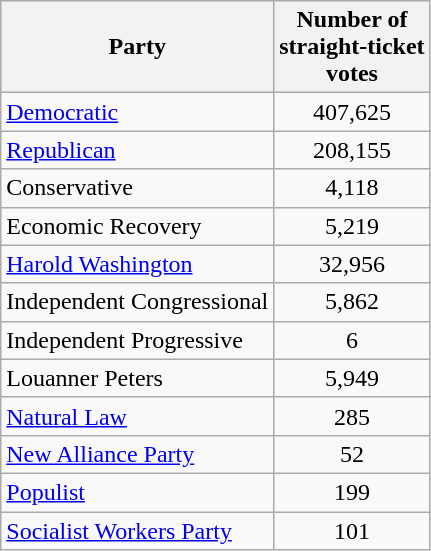<table class="wikitable">
<tr>
<th>Party</th>
<th>Number of<br>straight-ticket<br>votes</th>
</tr>
<tr>
<td><a href='#'>Democratic</a></td>
<td style=text-align:center>407,625</td>
</tr>
<tr>
<td><a href='#'>Republican</a></td>
<td style=text-align:center>208,155</td>
</tr>
<tr>
<td>Conservative</td>
<td style=text-align:center>4,118</td>
</tr>
<tr>
<td>Economic Recovery</td>
<td style=text-align:center>5,219</td>
</tr>
<tr>
<td><a href='#'>Harold Washington</a></td>
<td style=text-align:center>32,956</td>
</tr>
<tr>
<td>Independent Congressional</td>
<td style=text-align:center>5,862</td>
</tr>
<tr>
<td>Independent Progressive</td>
<td style=text-align:center>6</td>
</tr>
<tr>
<td>Louanner Peters</td>
<td style=text-align:center>5,949</td>
</tr>
<tr>
<td><a href='#'>Natural Law</a></td>
<td style=text-align:center>285</td>
</tr>
<tr>
<td><a href='#'>New Alliance Party</a></td>
<td style=text-align:center>52</td>
</tr>
<tr>
<td><a href='#'>Populist</a></td>
<td style=text-align:center>199</td>
</tr>
<tr>
<td><a href='#'>Socialist Workers Party</a></td>
<td style=text-align:center>101</td>
</tr>
</table>
